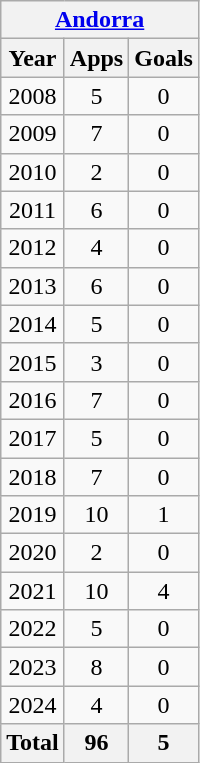<table class="wikitable" style="text-align:center">
<tr>
<th colspan=3><a href='#'>Andorra</a></th>
</tr>
<tr>
<th>Year</th>
<th>Apps</th>
<th>Goals</th>
</tr>
<tr>
<td>2008</td>
<td>5</td>
<td>0</td>
</tr>
<tr>
<td>2009</td>
<td>7</td>
<td>0</td>
</tr>
<tr>
<td>2010</td>
<td>2</td>
<td>0</td>
</tr>
<tr>
<td>2011</td>
<td>6</td>
<td>0</td>
</tr>
<tr>
<td>2012</td>
<td>4</td>
<td>0</td>
</tr>
<tr>
<td>2013</td>
<td>6</td>
<td>0</td>
</tr>
<tr>
<td>2014</td>
<td>5</td>
<td>0</td>
</tr>
<tr>
<td>2015</td>
<td>3</td>
<td>0</td>
</tr>
<tr>
<td>2016</td>
<td>7</td>
<td>0</td>
</tr>
<tr>
<td>2017</td>
<td>5</td>
<td>0</td>
</tr>
<tr>
<td>2018</td>
<td>7</td>
<td>0</td>
</tr>
<tr>
<td>2019</td>
<td>10</td>
<td>1</td>
</tr>
<tr>
<td>2020</td>
<td>2</td>
<td>0</td>
</tr>
<tr>
<td>2021</td>
<td>10</td>
<td>4</td>
</tr>
<tr>
<td>2022</td>
<td>5</td>
<td>0</td>
</tr>
<tr>
<td>2023</td>
<td>8</td>
<td>0</td>
</tr>
<tr>
<td>2024</td>
<td>4</td>
<td>0</td>
</tr>
<tr>
<th>Total</th>
<th>96</th>
<th>5</th>
</tr>
</table>
